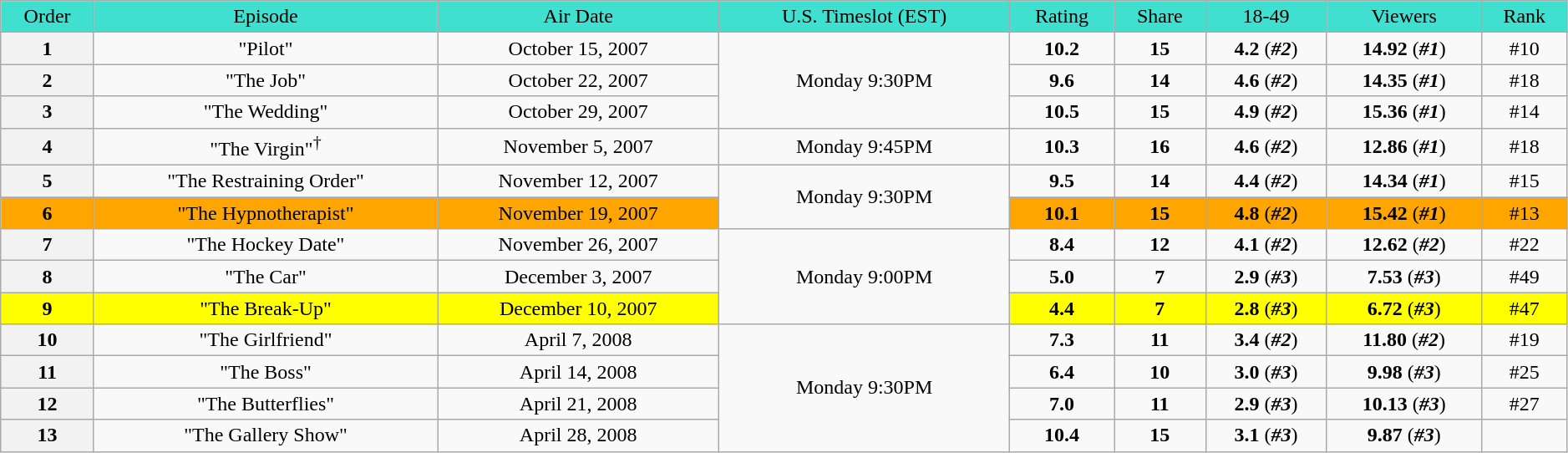<table class="wikitable"  style="text-align:center; width:99%;">
<tr style="background:turquoise;">
<td>Order</td>
<td>Episode</td>
<td>Air Date</td>
<td>U.S. Timeslot (EST)</td>
<td>Rating</td>
<td>Share</td>
<td>18-49</td>
<td>Viewers</td>
<td>Rank</td>
</tr>
<tr>
<th>1</th>
<td>"Pilot"</td>
<td>October 15, 2007</td>
<td rowspan="3">Monday 9:30PM</td>
<td><strong>10.2</strong></td>
<td><strong>15</strong></td>
<td><strong>4.2</strong> (<strong><em>#2</em></strong>)</td>
<td><strong>14.92</strong> (<strong><em>#1</em></strong>)</td>
<td>#10</td>
</tr>
<tr>
<th>2</th>
<td>"The Job"</td>
<td>October 22, 2007</td>
<td style="text-align:center"><strong>9.6</strong></td>
<td style="text-align:center"><strong>14</strong></td>
<td style="text-align:center"><strong>4.6</strong> (<strong><em>#2</em></strong>)</td>
<td style="text-align:center"><strong>14.35</strong> (<strong><em>#1</em></strong>)</td>
<td style="text-align:center">#18</td>
</tr>
<tr>
<th>3</th>
<td>"The Wedding"</td>
<td>October 29, 2007</td>
<td style="text-align:center"><strong>10.5</strong></td>
<td style="text-align:center"><strong>15</strong></td>
<td style="text-align:center"><strong>4.9</strong> (<strong><em>#2</em></strong>)</td>
<td style="text-align:center"><strong>15.36</strong> (<strong><em>#1</em></strong>)</td>
<td style="text-align:center">#14</td>
</tr>
<tr>
<th style="text-align:center">4</th>
<td style="text-align:center">"The Virgin"<sup>†</sup></td>
<td style="text-align:center">November 5, 2007</td>
<td style="text-align:center">Monday 9:45PM</td>
<td style="text-align:center"><strong>10.3</strong></td>
<td style="text-align:center"><strong>16</strong></td>
<td style="text-align:center"><strong>4.6</strong> (<strong><em>#2</em></strong>)</td>
<td style="text-align:center"><strong>12.86</strong> (<strong><em>#1</em></strong>)</td>
<td style="text-align:center">#18</td>
</tr>
<tr>
<th>5</th>
<td>"The Restraining Order"</td>
<td>November 12, 2007</td>
<td rowspan="2">Monday 9:30PM</td>
<td style="text-align:center"><strong>9.5</strong></td>
<td style="text-align:center"><strong>14</strong></td>
<td style="text-align:center"><strong>4.4</strong> (<strong><em>#2</em></strong>)</td>
<td style="text-align:center"><strong>14.34</strong> (<strong><em>#1</em></strong>)</td>
<td style="text-align:center">#15</td>
</tr>
<tr>
<th style="background:orange">6</th>
<td style="background:orange">"The Hypnotherapist"</td>
<td style="background:orange">November 19, 2007</td>
<td style="text-align:center; background:orange;"><strong>10.1</strong></td>
<td style="text-align:center; background:orange;"><strong>15</strong></td>
<td style="text-align:center; background:orange;"><strong>4.8</strong> (<strong><em>#2</em></strong>)</td>
<td style="text-align:center; background:orange;"><strong>15.42</strong> (<strong><em>#1</em></strong>)</td>
<td style="text-align:center; background:orange;">#13</td>
</tr>
<tr>
<th>7</th>
<td>"The Hockey Date"</td>
<td>November 26, 2007</td>
<td rowspan="3">Monday 9:00PM</td>
<td style="text-align:center"><strong>8.4</strong></td>
<td style="text-align:center"><strong>12</strong></td>
<td style="text-align:center"><strong>4.1</strong> (<strong><em>#2</em></strong>)</td>
<td style="text-align:center"><strong>12.62</strong> (<strong><em>#2</em></strong>)</td>
<td style="text-align:center">#22</td>
</tr>
<tr>
<th>8</th>
<td>"The Car"</td>
<td>December 3, 2007</td>
<td style="text-align:center"><strong>5.0</strong></td>
<td style="text-align:center"><strong>7</strong></td>
<td style="text-align:center"><strong>2.9</strong> (<strong><em>#3</em></strong>)</td>
<td style="text-align:center"><strong>7.53</strong> (<strong><em>#3</em></strong>)</td>
<td style="text-align:center">#49</td>
</tr>
<tr>
<th style="background:yellow">9</th>
<td style="background:yellow">"The Break-Up"</td>
<td style="background:yellow">December 10, 2007</td>
<td style="background:yellow"><strong>4.4</strong></td>
<td style="background:yellow"><strong>7</strong></td>
<td style="background:yellow"><strong>2.8</strong> (<strong><em>#3</em></strong>)</td>
<td style="background:yellow"><strong>6.72</strong> (<strong><em>#3</em></strong>)</td>
<td style="background:yellow">#47</td>
</tr>
<tr>
<th>10</th>
<td>"The Girlfriend"</td>
<td>April 7, 2008</td>
<td rowspan="6">Monday 9:30PM</td>
<td style="text-align:center"><strong>7.3</strong></td>
<td style="text-align:center"><strong>11</strong></td>
<td style="text-align:center"><strong>3.4</strong> (<strong><em>#2</em></strong>)</td>
<td style="text-align:center"><strong>11.80</strong> (<strong><em>#2</em></strong>)</td>
<td style="text-align:center">#19</td>
</tr>
<tr>
<th>11</th>
<td>"The Boss"</td>
<td>April 14, 2008</td>
<td style="text-align:center"><strong>6.4</strong></td>
<td style="text-align:center"><strong>10</strong></td>
<td style="text-align:center"><strong>3.0</strong> (<strong><em>#3</em></strong>)</td>
<td style="text-align:center"><strong>9.98</strong> (<strong><em>#3</em></strong>)</td>
<td style="text-align:center">#25</td>
</tr>
<tr>
<th>12</th>
<td>"The Butterflies"</td>
<td>April 21, 2008</td>
<td style="text-align:center"><strong>7.0</strong></td>
<td style="text-align:center"><strong>11</strong></td>
<td style="text-align:center"><strong>2.9</strong> (<strong><em>#3</em></strong>)</td>
<td style="text-align:center"><strong>10.13</strong> (<strong><em>#3</em></strong>)</td>
<td style="text-align:center">#27</td>
</tr>
<tr>
<th>13</th>
<td>"The Gallery Show"</td>
<td>April 28, 2008</td>
<td style="text-align:center"><strong>10.4</strong></td>
<td style="text-align:center"><strong>15</strong></td>
<td style="text-align:center"><strong>3.1</strong> (<strong><em>#3</em></strong>)</td>
<td style="text-align:center"><strong>9.87</strong> (<strong><em>#3</em></strong>)</td>
<td style="text-align:center"></td>
</tr>
</table>
